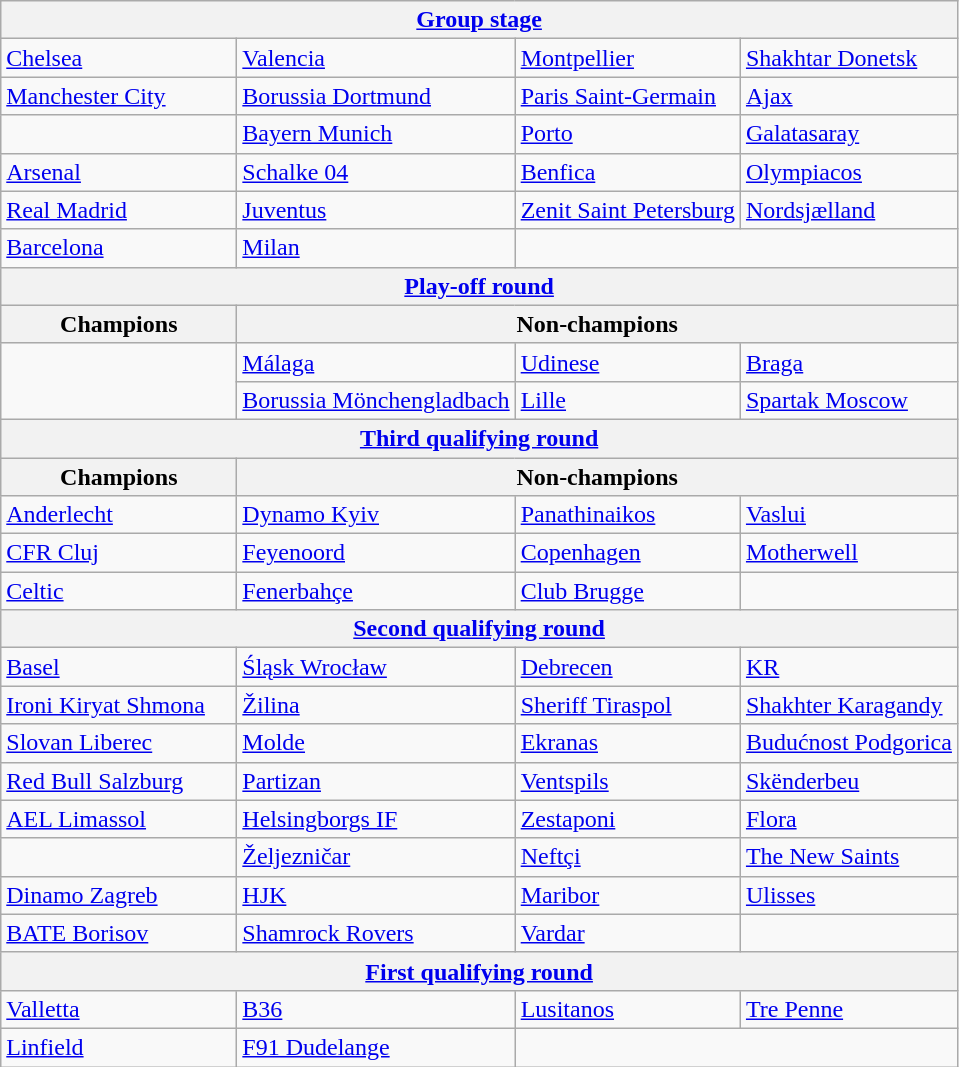<table class="wikitable">
<tr>
<th colspan=4><a href='#'>Group stage</a></th>
</tr>
<tr>
<td> <a href='#'>Chelsea</a> </td>
<td> <a href='#'>Valencia</a> </td>
<td> <a href='#'>Montpellier</a> </td>
<td> <a href='#'>Shakhtar Donetsk</a> </td>
</tr>
<tr>
<td> <a href='#'>Manchester City</a> </td>
<td> <a href='#'>Borussia Dortmund</a> </td>
<td> <a href='#'>Paris Saint-Germain</a> </td>
<td> <a href='#'>Ajax</a> </td>
</tr>
<tr>
<td></td>
<td> <a href='#'>Bayern Munich</a> </td>
<td> <a href='#'>Porto</a> </td>
<td> <a href='#'>Galatasaray</a> </td>
</tr>
<tr>
<td> <a href='#'>Arsenal</a> </td>
<td> <a href='#'>Schalke 04</a> </td>
<td> <a href='#'>Benfica</a> </td>
<td> <a href='#'>Olympiacos</a> </td>
</tr>
<tr>
<td> <a href='#'>Real Madrid</a> </td>
<td> <a href='#'>Juventus</a> </td>
<td> <a href='#'>Zenit Saint Petersburg</a> </td>
<td> <a href='#'>Nordsjælland</a> </td>
</tr>
<tr>
<td> <a href='#'>Barcelona</a> </td>
<td> <a href='#'>Milan</a> </td>
<td colspan=2></td>
</tr>
<tr>
<th colspan=4><a href='#'>Play-off round</a></th>
</tr>
<tr>
<th>Champions</th>
<th colspan=3>Non-champions</th>
</tr>
<tr>
<td rowspan=2 width="150"></td>
<td> <a href='#'>Málaga</a> </td>
<td> <a href='#'>Udinese</a> </td>
<td> <a href='#'>Braga</a> </td>
</tr>
<tr>
<td> <a href='#'>Borussia Mönchengladbach</a> </td>
<td> <a href='#'>Lille</a> </td>
<td> <a href='#'>Spartak Moscow</a> </td>
</tr>
<tr>
<th colspan=4><a href='#'>Third qualifying round</a></th>
</tr>
<tr>
<th>Champions</th>
<th colspan=3>Non-champions</th>
</tr>
<tr>
<td> <a href='#'>Anderlecht</a> </td>
<td> <a href='#'>Dynamo Kyiv</a> </td>
<td> <a href='#'>Panathinaikos</a> </td>
<td> <a href='#'>Vaslui</a> </td>
</tr>
<tr>
<td> <a href='#'>CFR Cluj</a> </td>
<td> <a href='#'>Feyenoord</a> </td>
<td> <a href='#'>Copenhagen</a> </td>
<td> <a href='#'>Motherwell</a> </td>
</tr>
<tr>
<td> <a href='#'>Celtic</a> </td>
<td> <a href='#'>Fenerbahçe</a> </td>
<td> <a href='#'>Club Brugge</a> </td>
<td></td>
</tr>
<tr>
<th colspan=4><a href='#'>Second qualifying round</a></th>
</tr>
<tr>
<td> <a href='#'>Basel</a> </td>
<td> <a href='#'>Śląsk Wrocław</a> </td>
<td> <a href='#'>Debrecen</a> </td>
<td> <a href='#'>KR</a> </td>
</tr>
<tr>
<td> <a href='#'>Ironi Kiryat Shmona</a> </td>
<td> <a href='#'>Žilina</a> </td>
<td> <a href='#'>Sheriff Tiraspol</a> </td>
<td> <a href='#'>Shakhter Karagandy</a> </td>
</tr>
<tr>
<td> <a href='#'>Slovan Liberec</a> </td>
<td> <a href='#'>Molde</a> </td>
<td> <a href='#'>Ekranas</a> </td>
<td> <a href='#'>Budućnost Podgorica</a> </td>
</tr>
<tr>
<td> <a href='#'>Red Bull Salzburg</a> </td>
<td> <a href='#'>Partizan</a> </td>
<td> <a href='#'>Ventspils</a> </td>
<td> <a href='#'>Skënderbeu</a> </td>
</tr>
<tr>
<td> <a href='#'>AEL Limassol</a> </td>
<td> <a href='#'>Helsingborgs IF</a> </td>
<td> <a href='#'>Zestaponi</a> </td>
<td> <a href='#'>Flora</a> </td>
</tr>
<tr>
<td></td>
<td> <a href='#'>Željezničar</a> </td>
<td> <a href='#'>Neftçi</a> </td>
<td> <a href='#'>The New Saints</a> </td>
</tr>
<tr>
<td> <a href='#'>Dinamo Zagreb</a> </td>
<td> <a href='#'>HJK</a> </td>
<td> <a href='#'>Maribor</a> </td>
<td> <a href='#'>Ulisses</a> </td>
</tr>
<tr>
<td> <a href='#'>BATE Borisov</a> </td>
<td> <a href='#'>Shamrock Rovers</a> </td>
<td> <a href='#'>Vardar</a> </td>
<td></td>
</tr>
<tr>
<th colspan=4><a href='#'>First qualifying round</a></th>
</tr>
<tr>
<td> <a href='#'>Valletta</a> </td>
<td> <a href='#'>B36</a> </td>
<td> <a href='#'>Lusitanos</a> </td>
<td> <a href='#'>Tre Penne</a> </td>
</tr>
<tr>
<td> <a href='#'>Linfield</a> </td>
<td> <a href='#'>F91 Dudelange</a> </td>
<td colspan=2></td>
</tr>
</table>
